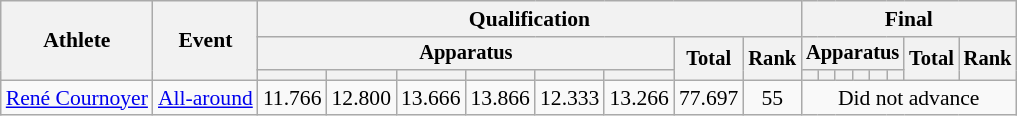<table class=wikitable style=font-size:90%>
<tr>
<th rowspan=3>Athlete</th>
<th rowspan=3>Event</th>
<th colspan=8>Qualification</th>
<th colspan=8>Final</th>
</tr>
<tr style=font-size:95%>
<th colspan=6>Apparatus</th>
<th rowspan=2>Total</th>
<th rowspan=2>Rank</th>
<th colspan=6>Apparatus</th>
<th rowspan=2>Total</th>
<th rowspan=2>Rank</th>
</tr>
<tr style=font-size:95%>
<th></th>
<th></th>
<th></th>
<th></th>
<th></th>
<th></th>
<th></th>
<th></th>
<th></th>
<th></th>
<th></th>
<th></th>
</tr>
<tr align=center>
<td align=left><a href='#'>René Cournoyer</a></td>
<td align=left><a href='#'>All-around</a></td>
<td>11.766</td>
<td>12.800</td>
<td>13.666</td>
<td>13.866</td>
<td>12.333</td>
<td>13.266</td>
<td>77.697</td>
<td>55</td>
<td colspan=8>Did not advance</td>
</tr>
</table>
